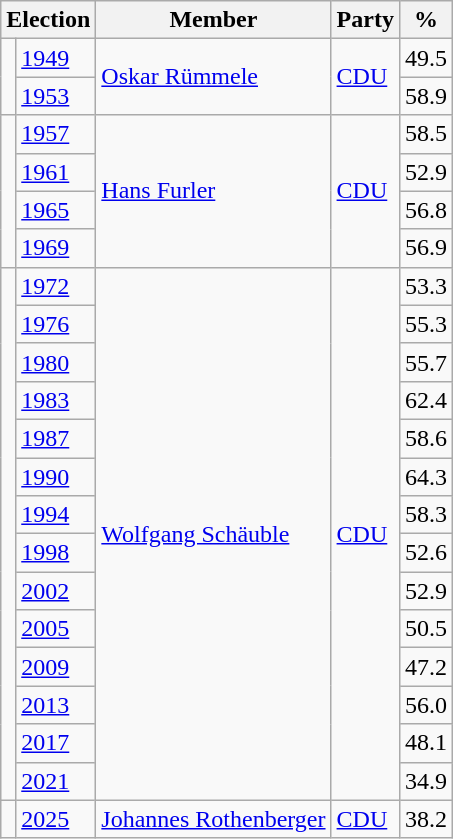<table class=wikitable>
<tr>
<th colspan=2>Election</th>
<th>Member</th>
<th>Party</th>
<th>%</th>
</tr>
<tr>
<td rowspan=2 bgcolor=></td>
<td><a href='#'>1949</a></td>
<td rowspan=2><a href='#'>Oskar Rümmele</a></td>
<td rowspan=2><a href='#'>CDU</a></td>
<td align=right>49.5</td>
</tr>
<tr>
<td><a href='#'>1953</a></td>
<td align=right>58.9</td>
</tr>
<tr>
<td rowspan=4 bgcolor=></td>
<td><a href='#'>1957</a></td>
<td rowspan=4><a href='#'>Hans Furler</a></td>
<td rowspan=4><a href='#'>CDU</a></td>
<td align=right>58.5</td>
</tr>
<tr>
<td><a href='#'>1961</a></td>
<td align=right>52.9</td>
</tr>
<tr>
<td><a href='#'>1965</a></td>
<td align=right>56.8</td>
</tr>
<tr>
<td><a href='#'>1969</a></td>
<td align=right>56.9</td>
</tr>
<tr>
<td rowspan=14 bgcolor=></td>
<td><a href='#'>1972</a></td>
<td rowspan=14><a href='#'>Wolfgang Schäuble</a></td>
<td rowspan=14><a href='#'>CDU</a></td>
<td align=right>53.3</td>
</tr>
<tr>
<td><a href='#'>1976</a></td>
<td align=right>55.3</td>
</tr>
<tr>
<td><a href='#'>1980</a></td>
<td align=right>55.7</td>
</tr>
<tr>
<td><a href='#'>1983</a></td>
<td align=right>62.4</td>
</tr>
<tr>
<td><a href='#'>1987</a></td>
<td align=right>58.6</td>
</tr>
<tr>
<td><a href='#'>1990</a></td>
<td align=right>64.3</td>
</tr>
<tr>
<td><a href='#'>1994</a></td>
<td align=right>58.3</td>
</tr>
<tr>
<td><a href='#'>1998</a></td>
<td align=right>52.6</td>
</tr>
<tr>
<td><a href='#'>2002</a></td>
<td align=right>52.9</td>
</tr>
<tr>
<td><a href='#'>2005</a></td>
<td align=right>50.5</td>
</tr>
<tr>
<td><a href='#'>2009</a></td>
<td align=right>47.2</td>
</tr>
<tr>
<td><a href='#'>2013</a></td>
<td align=right>56.0</td>
</tr>
<tr>
<td><a href='#'>2017</a></td>
<td align=right>48.1</td>
</tr>
<tr>
<td><a href='#'>2021</a></td>
<td align=right>34.9</td>
</tr>
<tr>
<td bgcolor=></td>
<td><a href='#'>2025</a></td>
<td><a href='#'>Johannes Rothenberger</a></td>
<td><a href='#'>CDU</a></td>
<td align=right>38.2</td>
</tr>
</table>
